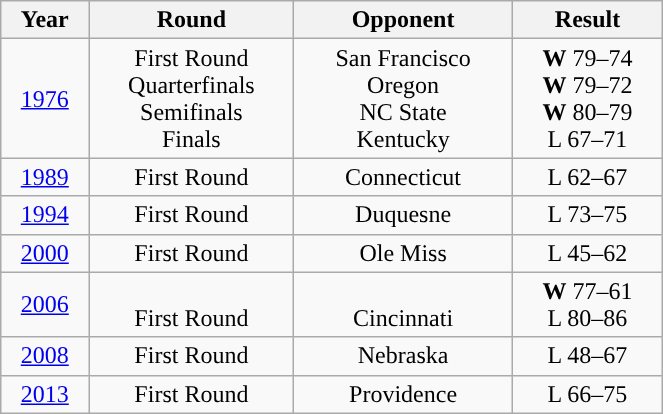<table class="wikitable sortable" style="width: 35%">
<tr>
<th>Year</th>
<th>Round</th>
<th>Opponent</th>
<th>Result</th>
</tr>
<tr align="center">
<td><a href='#'>1976</a></td>
<td>First Round<br>Quarterfinals<br>Semifinals<br>Finals</td>
<td>San Francisco<br>Oregon<br>NC State<br>Kentucky</td>
<td><strong>W</strong> 79–74<br><strong>W</strong> 79–72<br><strong>W</strong> 80–79<br>L 67–71</td>
</tr>
<tr align="center">
<td><a href='#'>1989</a></td>
<td>First Round</td>
<td>Connecticut</td>
<td>L 62–67</td>
</tr>
<tr align="center">
<td><a href='#'>1994</a></td>
<td>First Round</td>
<td>Duquesne</td>
<td>L 73–75</td>
</tr>
<tr align="center">
<td><a href='#'>2000</a></td>
<td>First Round</td>
<td>Ole Miss</td>
<td>L 45–62</td>
</tr>
<tr align="center">
<td><a href='#'>2006</a></td>
<td><br>First Round</td>
<td><br>Cincinnati</td>
<td><strong>W</strong> 77–61<br>L 80–86</td>
</tr>
<tr align="center">
<td><a href='#'>2008</a></td>
<td>First Round</td>
<td>Nebraska</td>
<td>L 48–67</td>
</tr>
<tr align="center">
<td><a href='#'>2013</a></td>
<td>First Round</td>
<td>Providence</td>
<td>L 66–75</td>
</tr>
</table>
